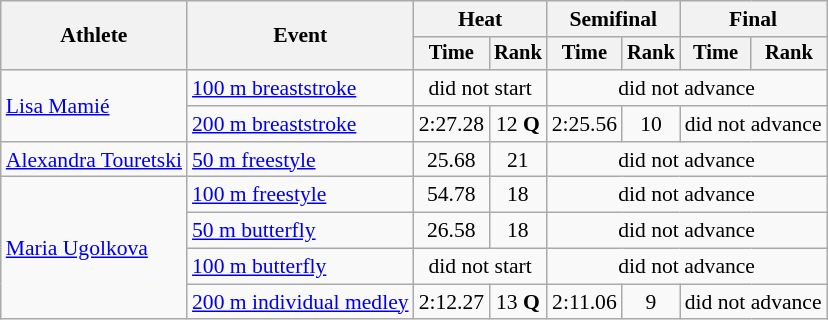<table class=wikitable style="font-size:90%">
<tr>
<th rowspan="2">Athlete</th>
<th rowspan="2">Event</th>
<th colspan="2">Heat</th>
<th colspan="2">Semifinal</th>
<th colspan="2">Final</th>
</tr>
<tr style="font-size:95%">
<th>Time</th>
<th>Rank</th>
<th>Time</th>
<th>Rank</th>
<th>Time</th>
<th>Rank</th>
</tr>
<tr style="text-align:center">
<td style="text-align:left" rowspan=2><a href='#'>Lisa Mamié</a></td>
<td style="text-align:left"><a href='#'>100 m breaststroke</a></td>
<td colspan=2>did not start</td>
<td colspan=4>did not advance</td>
</tr>
<tr style="text-align:center">
<td style="text-align:left"><a href='#'>200 m breaststroke</a></td>
<td>2:27.28</td>
<td>12 <strong>Q</strong></td>
<td>2:25.56</td>
<td>10</td>
<td colspan=2>did not advance</td>
</tr>
<tr style="text-align:center">
<td style="text-align:left"><a href='#'>Alexandra Touretski</a></td>
<td style="text-align:left"><a href='#'>50 m freestyle</a></td>
<td>25.68</td>
<td>21</td>
<td colspan=4>did not advance</td>
</tr>
<tr style="text-align:center">
<td style="text-align:left" rowspan=4><a href='#'>Maria Ugolkova</a></td>
<td style="text-align:left"><a href='#'>100 m freestyle</a></td>
<td>54.78</td>
<td>18</td>
<td colspan=4>did not advance</td>
</tr>
<tr style="text-align:center">
<td style="text-align:left"><a href='#'>50 m butterfly</a></td>
<td>26.58</td>
<td>18</td>
<td colspan=4>did not advance</td>
</tr>
<tr style="text-align:center">
<td style="text-align:left"><a href='#'>100 m butterfly</a></td>
<td colspan=2>did not start</td>
<td colspan=4>did not advance</td>
</tr>
<tr style="text-align:center">
<td style="text-align:left"><a href='#'>200 m individual medley</a></td>
<td>2:12.27</td>
<td>13 <strong>Q</strong></td>
<td>2:11.06</td>
<td>9</td>
<td colspan=2>did not advance</td>
</tr>
</table>
